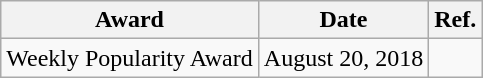<table class="wikitable" style="text-align:center">
<tr>
<th>Award</th>
<th>Date</th>
<th>Ref.</th>
</tr>
<tr>
<td>Weekly Popularity Award</td>
<td>August 20, 2018</td>
<td></td>
</tr>
</table>
